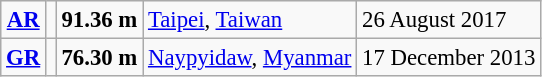<table class="wikitable" style="font-size:95%; position:relative;">
<tr>
<td align=center><strong><a href='#'>AR</a></strong></td>
<td></td>
<td><strong>91.36 m</strong></td>
<td><a href='#'>Taipei</a>, <a href='#'>Taiwan</a></td>
<td>26 August 2017</td>
</tr>
<tr>
<td align=center><strong><a href='#'>GR</a></strong></td>
<td></td>
<td><strong>76.30 m</strong></td>
<td><a href='#'>Naypyidaw</a>, <a href='#'>Myanmar</a></td>
<td>17 December 2013</td>
</tr>
</table>
